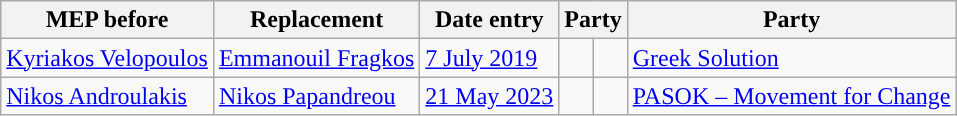<table class="wikitable sortable">
<tr>
<th>MEP before</th>
<th>Replacement</th>
<th>Date entry</th>
<th colspan="2">Party</th>
<th>Party</th>
</tr>
<tr>
<td><a href='#'>Kyriakos Velopoulos</a></td>
<td><a href='#'>Emmanouil Fragkos</a></td>
<td><a href='#'>7 July 2019</a></td>
<td style="background:"></td>
<td><strong></strong></td>
<td><a href='#'>Greek Solution</a></td>
</tr>
<tr>
<td><a href='#'>Nikos Androulakis</a></td>
<td><a href='#'>Nikos Papandreou</a></td>
<td><a href='#'>21 May 2023</a></td>
<td style="background:"></td>
<td><strong></strong></td>
<td><a href='#'>PASOK – Movement for Change</a></td>
</tr>
</table>
